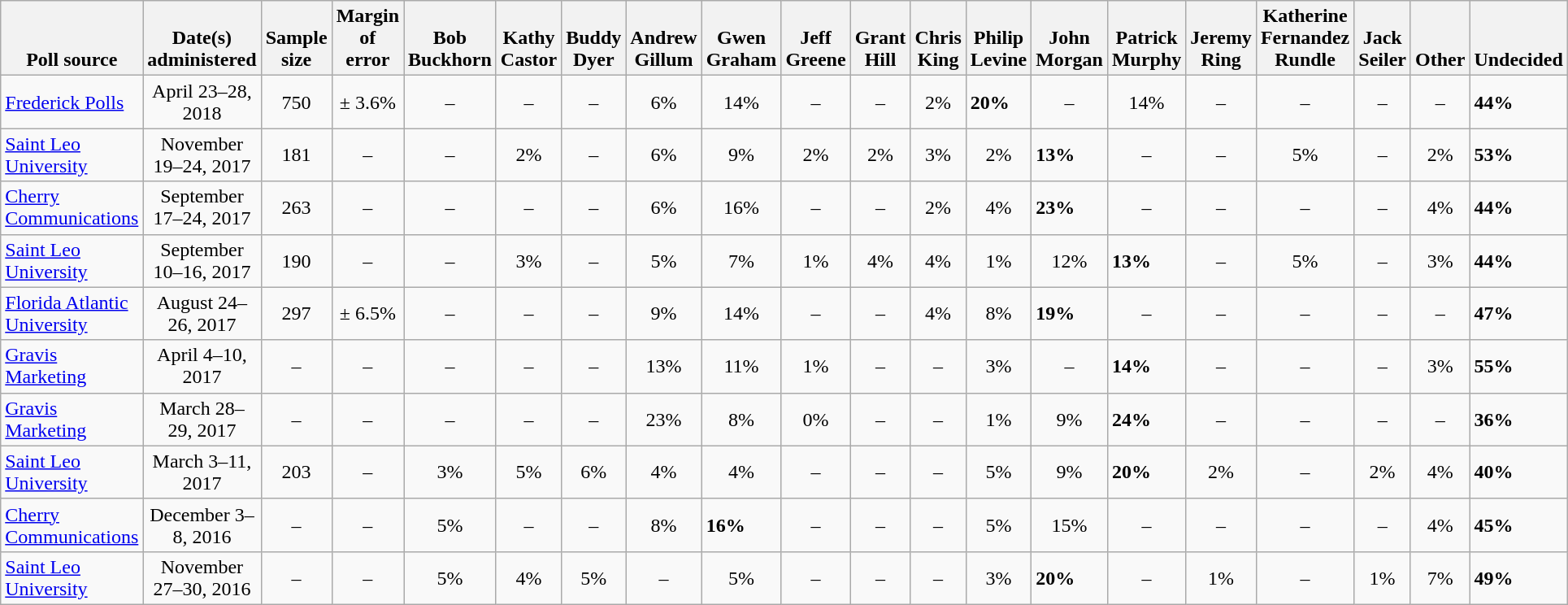<table class="wikitable">
<tr valign=bottom>
<th>Poll source</th>
<th>Date(s)<br>administered</th>
<th>Sample<br>size</th>
<th>Margin<br>of error</th>
<th style="width:75px;">Bob<br>Buckhorn</th>
<th style="width:75px;">Kathy<br>Castor</th>
<th style="width:75px;">Buddy<br>Dyer</th>
<th style="width:75px;">Andrew<br>Gillum</th>
<th style="width:75px;">Gwen<br>Graham</th>
<th style="width:75px;">Jeff<br>Greene</th>
<th style="width:75px;">Grant<br>Hill</th>
<th style="width:75px;">Chris<br>King</th>
<th style="width:75px;">Philip<br>Levine</th>
<th style="width:75px;">John<br>Morgan</th>
<th style="width:75px;">Patrick<br>Murphy</th>
<th style="width:75px;">Jeremy<br>Ring</th>
<th style="width:75px;">Katherine<br>Fernandez<br>Rundle</th>
<th style="width:75px;">Jack<br>Seiler</th>
<th>Other</th>
<th>Undecided</th>
</tr>
<tr>
<td><a href='#'>Frederick Polls</a></td>
<td align=center>April 23–28, 2018</td>
<td align=center>750</td>
<td align=center>± 3.6%</td>
<td align=center>–</td>
<td align=center>–</td>
<td align=center>–</td>
<td align=center>6%</td>
<td align=center>14%</td>
<td align=center>–</td>
<td align=center>–</td>
<td align=center>2%</td>
<td><strong>20%</strong></td>
<td align=center>–</td>
<td align=center>14%</td>
<td align=center>–</td>
<td align=center>–</td>
<td align=center>–</td>
<td align=center>–</td>
<td><strong>44%</strong></td>
</tr>
<tr>
<td><a href='#'>Saint Leo University</a></td>
<td align=center>November 19–24, 2017</td>
<td align=center>181</td>
<td align=center>–</td>
<td align=center>–</td>
<td align=center>2%</td>
<td align=center>–</td>
<td align=center>6%</td>
<td align=center>9%</td>
<td align=center>2%</td>
<td align=center>2%</td>
<td align=center>3%</td>
<td align=center>2%</td>
<td><strong>13%</strong></td>
<td align=center>–</td>
<td align=center>–</td>
<td align=center>5%</td>
<td align=center>–</td>
<td align=center>2%</td>
<td><strong>53%</strong></td>
</tr>
<tr>
<td><a href='#'>Cherry Communications</a></td>
<td align=center>September 17–24, 2017</td>
<td align=center>263</td>
<td align=center>–</td>
<td align=center>–</td>
<td align=center>–</td>
<td align=center>–</td>
<td align=center>6%</td>
<td align=center>16%</td>
<td align=center>–</td>
<td align=center>–</td>
<td align=center>2%</td>
<td align=center>4%</td>
<td><strong>23%</strong></td>
<td align=center>–</td>
<td align=center>–</td>
<td align=center>–</td>
<td align=center>–</td>
<td align=center>4%</td>
<td><strong>44%</strong></td>
</tr>
<tr>
<td><a href='#'>Saint Leo University</a></td>
<td align=center>September 10–16, 2017</td>
<td align=center>190</td>
<td align=center>–</td>
<td align=center>–</td>
<td align=center>3%</td>
<td align=center>–</td>
<td align=center>5%</td>
<td align=center>7%</td>
<td align=center>1%</td>
<td align=center>4%</td>
<td align=center>4%</td>
<td align=center>1%</td>
<td align=center>12%</td>
<td><strong>13%</strong></td>
<td align=center>–</td>
<td align=center>5%</td>
<td align=center>–</td>
<td align=center>3%</td>
<td><strong>44%</strong></td>
</tr>
<tr>
<td><a href='#'>Florida Atlantic University</a></td>
<td align=center>August 24–26, 2017</td>
<td align=center>297</td>
<td align=center>± 6.5%</td>
<td align=center>–</td>
<td align=center>–</td>
<td align=center>–</td>
<td align=center>9%</td>
<td align=center>14%</td>
<td align=center>–</td>
<td align=center>–</td>
<td align=center>4%</td>
<td align=center>8%</td>
<td><strong>19%</strong></td>
<td align=center>–</td>
<td align=center>–</td>
<td align=center>–</td>
<td align=center>–</td>
<td align=center>–</td>
<td><strong>47%</strong></td>
</tr>
<tr>
<td><a href='#'>Gravis Marketing</a></td>
<td align=center>April 4–10, 2017</td>
<td align=center>–</td>
<td align=center>–</td>
<td align=center>–</td>
<td align=center>–</td>
<td align=center>–</td>
<td align=center>13%</td>
<td align=center>11%</td>
<td align=center>1%</td>
<td align=center>–</td>
<td align=center>–</td>
<td align=center>3%</td>
<td align=center>–</td>
<td><strong>14%</strong></td>
<td align=center>–</td>
<td align=center>–</td>
<td align=center>–</td>
<td align=center>3%</td>
<td><strong>55%</strong></td>
</tr>
<tr>
<td><a href='#'>Gravis Marketing</a></td>
<td align=center>March 28–29, 2017</td>
<td align=center>–</td>
<td align=center>–</td>
<td align=center>–</td>
<td align=center>–</td>
<td align=center>–</td>
<td align=center>23%</td>
<td align=center>8%</td>
<td align=center>0%</td>
<td align=center>–</td>
<td align=center>–</td>
<td align=center>1%</td>
<td align=center>9%</td>
<td><strong>24%</strong></td>
<td align=center>–</td>
<td align=center>–</td>
<td align=center>–</td>
<td align=center>–</td>
<td><strong>36%</strong></td>
</tr>
<tr>
<td><a href='#'>Saint Leo University</a></td>
<td align=center>March 3–11, 2017</td>
<td align=center>203</td>
<td align=center>–</td>
<td align=center>3%</td>
<td align=center>5%</td>
<td align=center>6%</td>
<td align=center>4%</td>
<td align=center>4%</td>
<td align=center>–</td>
<td align=center>–</td>
<td align=center>–</td>
<td align=center>5%</td>
<td align=center>9%</td>
<td><strong>20%</strong></td>
<td align=center>2%</td>
<td align=center>–</td>
<td align=center>2%</td>
<td align=center>4%</td>
<td><strong>40%</strong></td>
</tr>
<tr>
<td><a href='#'>Cherry Communications</a></td>
<td align=center>December 3–8, 2016</td>
<td align=center>–</td>
<td align=center>–</td>
<td align=center>5%</td>
<td align=center>–</td>
<td align=center>–</td>
<td align=center>8%</td>
<td><strong>16%</strong></td>
<td align=center>–</td>
<td align=center>–</td>
<td align=center>–</td>
<td align=center>5%</td>
<td align=center>15%</td>
<td align=center>–</td>
<td align=center>–</td>
<td align=center>–</td>
<td align=center>–</td>
<td align=center>4%</td>
<td><strong>45%</strong></td>
</tr>
<tr>
<td><a href='#'>Saint Leo University</a></td>
<td align=center>November 27–30, 2016</td>
<td align=center>–</td>
<td align=center>–</td>
<td align=center>5%</td>
<td align=center>4%</td>
<td align=center>5%</td>
<td align=center>–</td>
<td align=center>5%</td>
<td align=center>–</td>
<td align=center>–</td>
<td align=center>–</td>
<td align=center>3%</td>
<td><strong>20%</strong></td>
<td align=center>–</td>
<td align=center>1%</td>
<td align=center>–</td>
<td align=center>1%</td>
<td align=center>7%</td>
<td><strong>49%</strong></td>
</tr>
</table>
